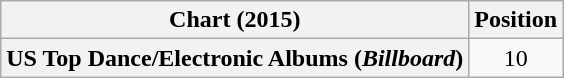<table class="wikitable plainrowheaders" style="text-align:center">
<tr>
<th scope="col">Chart (2015)</th>
<th scope="col">Position</th>
</tr>
<tr>
<th scope="row">US Top Dance/Electronic Albums (<em>Billboard</em>)</th>
<td>10</td>
</tr>
</table>
